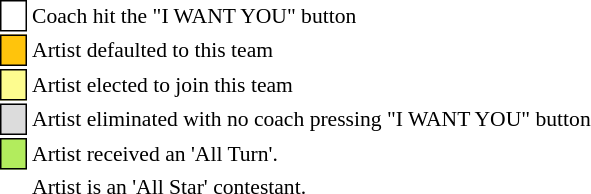<table class="toccolours" style="font-size: 90%; white-space: nowrap;">
<tr>
<td style="background-color:white; border: 1px solid black;"> <strong></strong> </td>
<td>Coach hit the "I WANT YOU" button</td>
</tr>
<tr>
<td style="background-color:#FFC40C; border: 1px solid black">    </td>
<td>Artist defaulted to this team</td>
</tr>
<tr>
<td style="background-color:#FDFC8F; border: 1px solid black;">    </td>
<td>Artist elected to join this team</td>
</tr>
<tr>
<td style="background-color:#DCDCDC; border: 1px solid black">    </td>
<td>Artist eliminated with no coach pressing "I WANT YOU" button</td>
</tr>
<tr>
<td style="background-color:#B2EC5D; border: 1px solid black">    </td>
<td>Artist received an 'All Turn'.</td>
</tr>
<tr>
<td></td>
<td>Artist is an 'All Star' contestant.</td>
</tr>
</table>
